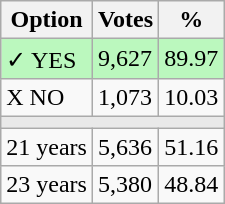<table class="wikitable">
<tr>
<th>Option</th>
<th>Votes</th>
<th>%</th>
</tr>
<tr>
<td style=background:#bbf8be>✓ YES</td>
<td style=background:#bbf8be>9,627</td>
<td style=background:#bbf8be>89.97</td>
</tr>
<tr>
<td>X NO</td>
<td>1,073</td>
<td>10.03</td>
</tr>
<tr>
<td colspan="3" bgcolor="#E9E9E9"></td>
</tr>
<tr>
<td>21 years</td>
<td>5,636</td>
<td>51.16</td>
</tr>
<tr>
<td>23 years</td>
<td>5,380</td>
<td>48.84</td>
</tr>
</table>
